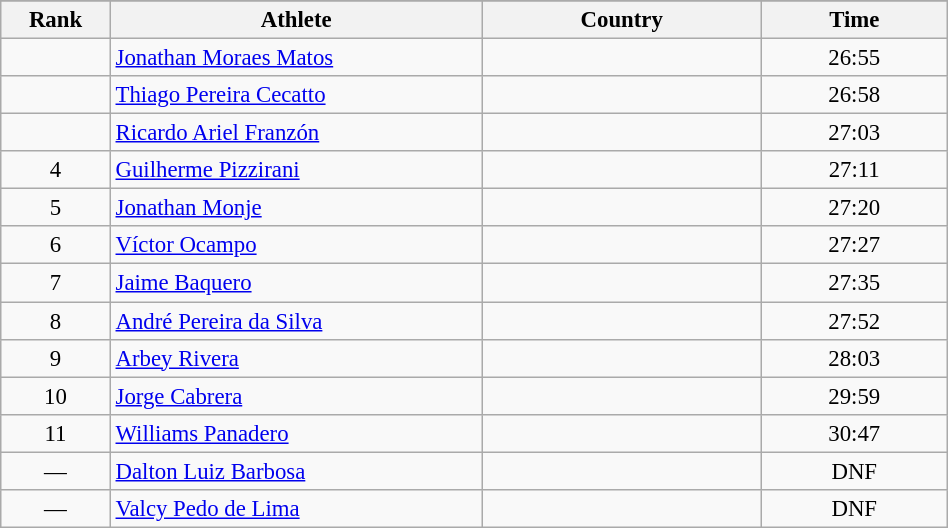<table class="wikitable sortable" style=" text-align:center; font-size:95%;" width="50%">
<tr>
</tr>
<tr>
<th width=5%>Rank</th>
<th width=20%>Athlete</th>
<th width=15%>Country</th>
<th width=10%>Time</th>
</tr>
<tr>
<td align=center></td>
<td align=left><a href='#'>Jonathan Moraes Matos</a></td>
<td align=left></td>
<td>26:55</td>
</tr>
<tr>
<td align=center></td>
<td align=left><a href='#'>Thiago Pereira Cecatto</a></td>
<td align=left></td>
<td>26:58</td>
</tr>
<tr>
<td align=center></td>
<td align=left><a href='#'>Ricardo Ariel Franzón</a></td>
<td align=left></td>
<td>27:03</td>
</tr>
<tr>
<td align=center>4</td>
<td align=left><a href='#'>Guilherme Pizzirani</a></td>
<td align=left></td>
<td>27:11</td>
</tr>
<tr>
<td align=center>5</td>
<td align=left><a href='#'>Jonathan Monje</a></td>
<td align=left></td>
<td>27:20</td>
</tr>
<tr>
<td align=center>6</td>
<td align=left><a href='#'>Víctor Ocampo</a></td>
<td align=left></td>
<td>27:27</td>
</tr>
<tr>
<td align=center>7</td>
<td align=left><a href='#'>Jaime Baquero</a></td>
<td align=left></td>
<td>27:35</td>
</tr>
<tr>
<td align=center>8</td>
<td align=left><a href='#'>André Pereira da Silva</a></td>
<td align=left></td>
<td>27:52</td>
</tr>
<tr>
<td align=center>9</td>
<td align=left><a href='#'>Arbey Rivera</a></td>
<td align=left></td>
<td>28:03</td>
</tr>
<tr>
<td align=center>10</td>
<td align=left><a href='#'>Jorge Cabrera</a></td>
<td align=left></td>
<td>29:59</td>
</tr>
<tr>
<td align=center>11</td>
<td align=left><a href='#'>Williams Panadero</a></td>
<td align=left></td>
<td>30:47</td>
</tr>
<tr>
<td align=center>—</td>
<td align=left><a href='#'>Dalton Luiz Barbosa</a></td>
<td align=left></td>
<td>DNF</td>
</tr>
<tr>
<td align=center>—</td>
<td align=left><a href='#'>Valcy Pedo de Lima</a></td>
<td align=left></td>
<td>DNF</td>
</tr>
</table>
